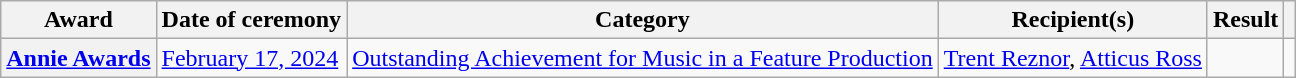<table class="wikitable sortable plainrowheaders col6center">
<tr>
<th scope="col">Award</th>
<th scope="col">Date of ceremony</th>
<th scope="col">Category</th>
<th scope="col">Recipient(s)</th>
<th scope="col">Result</th>
<th scope="col" class="unsortable"></th>
</tr>
<tr>
<th scope="row"><a href='#'>Annie Awards</a></th>
<td><a href='#'>February 17, 2024</a></td>
<td><a href='#'>Outstanding Achievement for Music in a Feature Production</a></td>
<td><a href='#'>Trent Reznor</a>, <a href='#'>Atticus Ross</a></td>
<td></td>
<td></td>
</tr>
</table>
